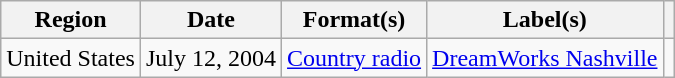<table class="wikitable">
<tr>
<th>Region</th>
<th>Date</th>
<th>Format(s)</th>
<th>Label(s)</th>
<th></th>
</tr>
<tr>
<td>United States</td>
<td>July 12, 2004</td>
<td><a href='#'>Country radio</a></td>
<td><a href='#'>DreamWorks Nashville</a></td>
<td></td>
</tr>
</table>
